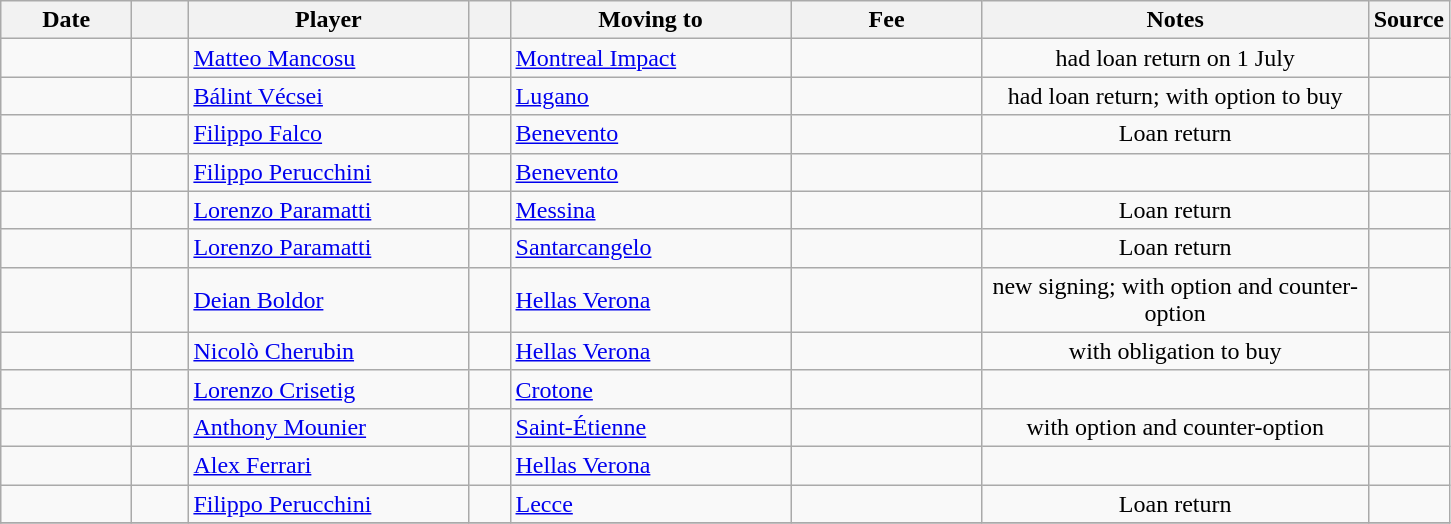<table class="wikitable sortable">
<tr>
<th style="width:80px;">Date</th>
<th style="width:30px;"></th>
<th style="width:180px;">Player</th>
<th style="width:20px;"></th>
<th style="width:180px;">Moving to</th>
<th style="width:120px;" class="unsortable">Fee</th>
<th style="width:250px;" class="unsortable">Notes</th>
<th style="width:20px;">Source</th>
</tr>
<tr>
<td></td>
<td align=center></td>
<td> <a href='#'>Matteo Mancosu</a></td>
<td align=center></td>
<td> <a href='#'>Montreal Impact</a></td>
<td align=center></td>
<td align=center>had loan return on 1 July</td>
<td></td>
</tr>
<tr>
<td></td>
<td align=center></td>
<td> <a href='#'>Bálint Vécsei</a></td>
<td align=center></td>
<td> <a href='#'>Lugano</a></td>
<td align=center></td>
<td align=center>had loan return; with option to buy</td>
<td></td>
</tr>
<tr>
<td></td>
<td align=center></td>
<td> <a href='#'>Filippo Falco</a></td>
<td align=center></td>
<td> <a href='#'>Benevento</a></td>
<td align=center></td>
<td align=center>Loan return</td>
<td></td>
</tr>
<tr>
<td></td>
<td></td>
<td> <a href='#'>Filippo Perucchini</a></td>
<td></td>
<td> <a href='#'>Benevento</a></td>
<td align=center></td>
<td align=center></td>
<td></td>
</tr>
<tr>
<td></td>
<td align=center></td>
<td> <a href='#'>Lorenzo Paramatti</a></td>
<td align=center></td>
<td> <a href='#'>Messina</a></td>
<td align=center></td>
<td align=center>Loan return</td>
<td></td>
</tr>
<tr>
<td></td>
<td align=center></td>
<td> <a href='#'>Lorenzo Paramatti</a></td>
<td align=center></td>
<td> <a href='#'>Santarcangelo</a></td>
<td align=center></td>
<td align=center>Loan return</td>
<td></td>
</tr>
<tr>
<td></td>
<td align=center></td>
<td> <a href='#'>Deian Boldor</a></td>
<td align=center></td>
<td> <a href='#'>Hellas Verona</a></td>
<td align=center></td>
<td align=center>new signing; with option and counter-option</td>
<td></td>
</tr>
<tr>
<td></td>
<td align=center></td>
<td> <a href='#'>Nicolò Cherubin</a></td>
<td align=center></td>
<td> <a href='#'>Hellas Verona</a></td>
<td align=center></td>
<td align=center>with obligation to buy</td>
<td></td>
</tr>
<tr>
<td></td>
<td align=center></td>
<td> <a href='#'>Lorenzo Crisetig</a></td>
<td align=center></td>
<td> <a href='#'>Crotone</a></td>
<td align=center></td>
<td align=center></td>
<td></td>
</tr>
<tr>
<td></td>
<td></td>
<td> <a href='#'>Anthony Mounier</a></td>
<td align=center></td>
<td> <a href='#'>Saint-Étienne</a></td>
<td align=center></td>
<td align=center>with option and counter-option</td>
</tr>
<tr>
<td></td>
<td align=center></td>
<td> <a href='#'>Alex Ferrari</a></td>
<td align=center></td>
<td> <a href='#'>Hellas Verona</a></td>
<td align=center></td>
<td align=center></td>
<td></td>
</tr>
<tr>
<td></td>
<td></td>
<td> <a href='#'>Filippo Perucchini</a></td>
<td></td>
<td> <a href='#'>Lecce</a></td>
<td align=center></td>
<td align=center>Loan return</td>
<td></td>
</tr>
<tr>
</tr>
</table>
